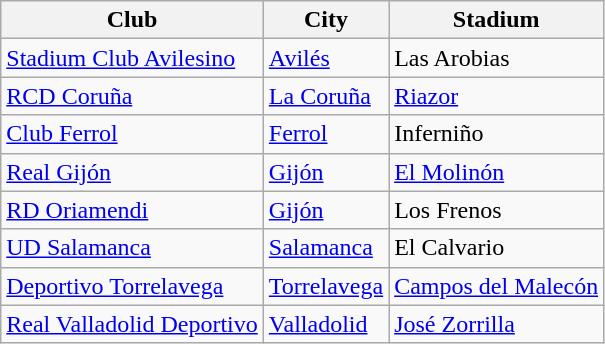<table class="wikitable sortable" style="text-align: left;">
<tr>
<th>Club</th>
<th>City</th>
<th>Stadium</th>
</tr>
<tr>
<td><a href='#'>Stadium Club Avilesino</a></td>
<td><a href='#'>Avilés</a></td>
<td>Las Arobias</td>
</tr>
<tr>
<td><a href='#'>RCD Coruña</a></td>
<td><a href='#'>La Coruña</a></td>
<td><a href='#'>Riazor</a></td>
</tr>
<tr>
<td><a href='#'>Club Ferrol</a></td>
<td><a href='#'>Ferrol</a></td>
<td>Inferniño</td>
</tr>
<tr>
<td><a href='#'>Real Gijón</a></td>
<td><a href='#'>Gijón</a></td>
<td><a href='#'>El Molinón</a></td>
</tr>
<tr>
<td><a href='#'>RD Oriamendi</a></td>
<td><a href='#'>Gijón</a></td>
<td>Los Frenos</td>
</tr>
<tr>
<td><a href='#'>UD Salamanca</a></td>
<td><a href='#'>Salamanca</a></td>
<td>El Calvario</td>
</tr>
<tr>
<td><a href='#'>Deportivo Torrelavega</a></td>
<td><a href='#'>Torrelavega</a></td>
<td><a href='#'>Campos del Malecón</a></td>
</tr>
<tr>
<td><a href='#'>Real Valladolid Deportivo</a></td>
<td><a href='#'>Valladolid</a></td>
<td><a href='#'>José Zorrilla</a></td>
</tr>
</table>
